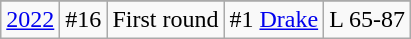<table class="wikitable">
<tr>
</tr>
<tr style="text-align:center;">
<td><a href='#'>2022</a></td>
<td>#16</td>
<td>First round</td>
<td>#1 <a href='#'>Drake</a></td>
<td>L 65-87</td>
</tr>
</table>
